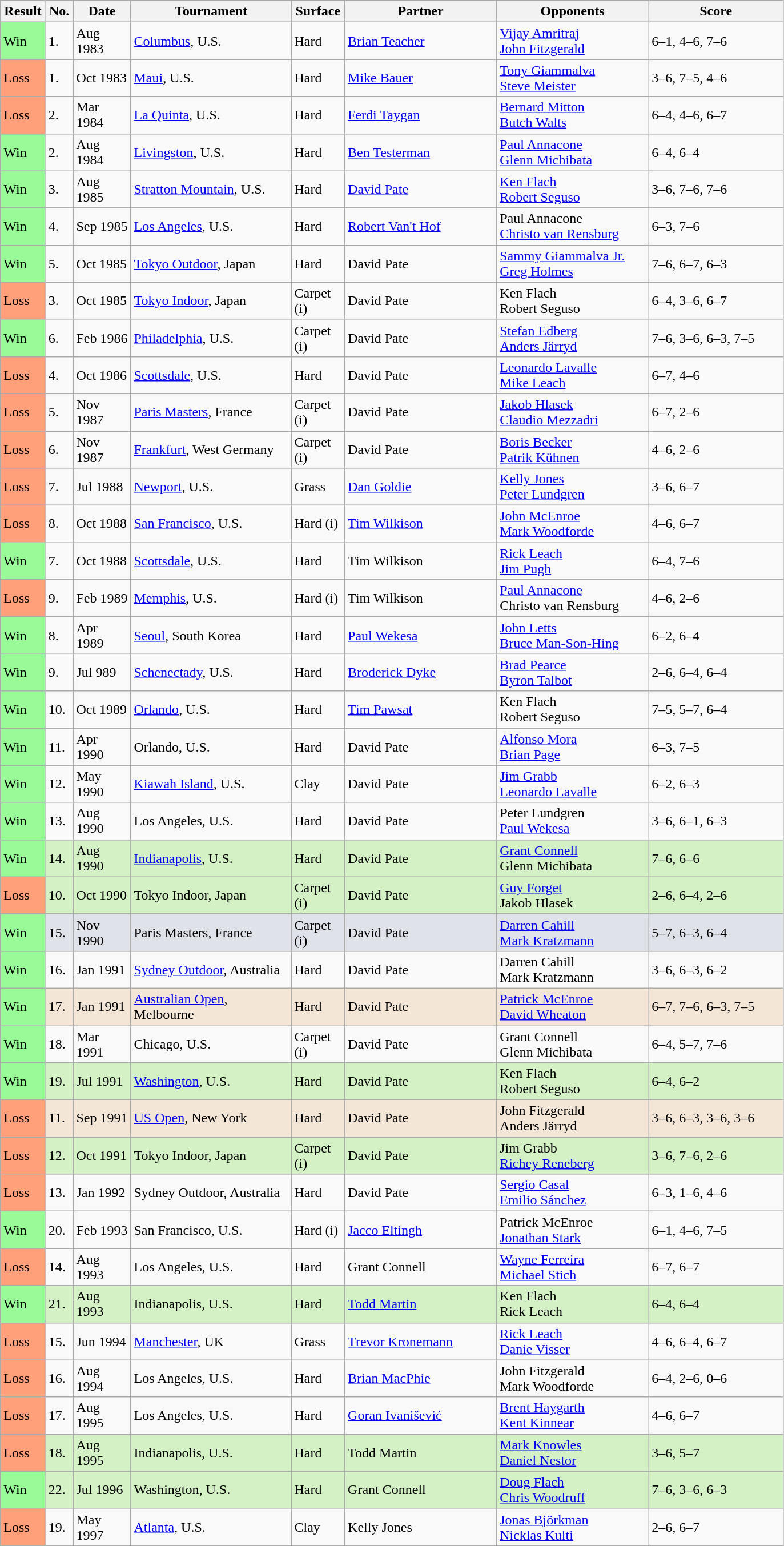<table class="sortable wikitable">
<tr>
<th style="width:45px">Result</th>
<th style="width:25px">No.</th>
<th style="width:60px">Date</th>
<th style="width:180px">Tournament</th>
<th style="width:55px">Surface</th>
<th style="width:170px">Partner</th>
<th style="width:170px">Opponents</th>
<th style="width:150px" class="unsortable">Score</th>
</tr>
<tr>
<td style="background:#98fb98;">Win</td>
<td>1.</td>
<td>Aug 1983</td>
<td><a href='#'>Columbus</a>, U.S.</td>
<td>Hard</td>
<td> <a href='#'>Brian Teacher</a></td>
<td> <a href='#'>Vijay Amritraj</a><br> <a href='#'>John Fitzgerald</a></td>
<td>6–1, 4–6, 7–6</td>
</tr>
<tr>
<td style="background:#ffa07a;">Loss</td>
<td>1.</td>
<td>Oct 1983</td>
<td><a href='#'>Maui</a>, U.S.</td>
<td>Hard</td>
<td> <a href='#'>Mike Bauer</a></td>
<td> <a href='#'>Tony Giammalva</a><br> <a href='#'>Steve Meister</a></td>
<td>3–6, 7–5, 4–6</td>
</tr>
<tr>
<td style="background:#ffa07a;">Loss</td>
<td>2.</td>
<td>Mar 1984</td>
<td><a href='#'>La Quinta</a>, U.S.</td>
<td>Hard</td>
<td> <a href='#'>Ferdi Taygan</a></td>
<td> <a href='#'>Bernard Mitton</a><br> <a href='#'>Butch Walts</a></td>
<td>6–4, 4–6, 6–7</td>
</tr>
<tr>
<td style="background:#98fb98;">Win</td>
<td>2.</td>
<td>Aug 1984</td>
<td><a href='#'>Livingston</a>, U.S.</td>
<td>Hard</td>
<td> <a href='#'>Ben Testerman</a></td>
<td> <a href='#'>Paul Annacone</a><br> <a href='#'>Glenn Michibata</a></td>
<td>6–4, 6–4</td>
</tr>
<tr>
<td style="background:#98fb98;">Win</td>
<td>3.</td>
<td>Aug 1985</td>
<td><a href='#'>Stratton Mountain</a>, U.S.</td>
<td>Hard</td>
<td> <a href='#'>David Pate</a></td>
<td> <a href='#'>Ken Flach</a><br> <a href='#'>Robert Seguso</a></td>
<td>3–6, 7–6, 7–6</td>
</tr>
<tr>
<td style="background:#98fb98;">Win</td>
<td>4.</td>
<td>Sep 1985</td>
<td><a href='#'>Los Angeles</a>, U.S.</td>
<td>Hard</td>
<td> <a href='#'>Robert Van't Hof</a></td>
<td> Paul Annacone<br> <a href='#'>Christo van Rensburg</a></td>
<td>6–3, 7–6</td>
</tr>
<tr>
<td style="background:#98fb98;">Win</td>
<td>5.</td>
<td>Oct 1985</td>
<td><a href='#'>Tokyo Outdoor</a>, Japan</td>
<td>Hard</td>
<td> David Pate</td>
<td> <a href='#'>Sammy Giammalva Jr.</a><br> <a href='#'>Greg Holmes</a></td>
<td>7–6, 6–7, 6–3</td>
</tr>
<tr>
<td style="background:#ffa07a;">Loss</td>
<td>3.</td>
<td>Oct 1985</td>
<td><a href='#'>Tokyo Indoor</a>, Japan</td>
<td>Carpet (i)</td>
<td> David Pate</td>
<td> Ken Flach<br> Robert Seguso</td>
<td>6–4, 3–6, 6–7</td>
</tr>
<tr>
<td style="background:#98fb98;">Win</td>
<td>6.</td>
<td>Feb 1986</td>
<td><a href='#'>Philadelphia</a>, U.S.</td>
<td>Carpet (i)</td>
<td> David Pate</td>
<td> <a href='#'>Stefan Edberg</a><br> <a href='#'>Anders Järryd</a></td>
<td>7–6, 3–6, 6–3, 7–5</td>
</tr>
<tr>
<td style="background:#ffa07a;">Loss</td>
<td>4.</td>
<td>Oct 1986</td>
<td><a href='#'>Scottsdale</a>, U.S.</td>
<td>Hard</td>
<td> David Pate</td>
<td> <a href='#'>Leonardo Lavalle</a><br> <a href='#'>Mike Leach</a></td>
<td>6–7, 4–6</td>
</tr>
<tr>
<td style="background:#ffa07a;">Loss</td>
<td>5.</td>
<td>Nov 1987</td>
<td><a href='#'>Paris Masters</a>, France</td>
<td>Carpet (i)</td>
<td> David Pate</td>
<td> <a href='#'>Jakob Hlasek</a><br> <a href='#'>Claudio Mezzadri</a></td>
<td>6–7, 2–6</td>
</tr>
<tr>
<td style="background:#ffa07a;">Loss</td>
<td>6.</td>
<td>Nov 1987</td>
<td><a href='#'>Frankfurt</a>, West Germany</td>
<td>Carpet (i)</td>
<td> David Pate</td>
<td> <a href='#'>Boris Becker</a><br> <a href='#'>Patrik Kühnen</a></td>
<td>4–6, 2–6</td>
</tr>
<tr>
<td style="background:#ffa07a;">Loss</td>
<td>7.</td>
<td>Jul 1988</td>
<td><a href='#'>Newport</a>, U.S.</td>
<td>Grass</td>
<td> <a href='#'>Dan Goldie</a></td>
<td> <a href='#'>Kelly Jones</a><br> <a href='#'>Peter Lundgren</a></td>
<td>3–6, 6–7</td>
</tr>
<tr>
<td style="background:#ffa07a;">Loss</td>
<td>8.</td>
<td>Oct 1988</td>
<td><a href='#'>San Francisco</a>, U.S.</td>
<td>Hard (i)</td>
<td> <a href='#'>Tim Wilkison</a></td>
<td> <a href='#'>John McEnroe</a><br> <a href='#'>Mark Woodforde</a></td>
<td>4–6, 6–7</td>
</tr>
<tr>
<td style="background:#98fb98;">Win</td>
<td>7.</td>
<td>Oct 1988</td>
<td><a href='#'>Scottsdale</a>, U.S.</td>
<td>Hard</td>
<td> Tim Wilkison</td>
<td> <a href='#'>Rick Leach</a><br> <a href='#'>Jim Pugh</a></td>
<td>6–4, 7–6</td>
</tr>
<tr>
<td style="background:#ffa07a;">Loss</td>
<td>9.</td>
<td>Feb 1989</td>
<td><a href='#'>Memphis</a>, U.S.</td>
<td>Hard (i)</td>
<td> Tim Wilkison</td>
<td> <a href='#'>Paul Annacone</a><br> Christo van Rensburg</td>
<td>4–6, 2–6</td>
</tr>
<tr>
<td style="background:#98fb98;">Win</td>
<td>8.</td>
<td>Apr 1989</td>
<td><a href='#'>Seoul</a>, South Korea</td>
<td>Hard</td>
<td> <a href='#'>Paul Wekesa</a></td>
<td> <a href='#'>John Letts</a><br> <a href='#'>Bruce Man-Son-Hing</a></td>
<td>6–2, 6–4</td>
</tr>
<tr>
<td style="background:#98fb98;">Win</td>
<td>9.</td>
<td>Jul 989</td>
<td><a href='#'>Schenectady</a>, U.S.</td>
<td>Hard</td>
<td> <a href='#'>Broderick Dyke</a></td>
<td> <a href='#'>Brad Pearce</a><br> <a href='#'>Byron Talbot</a></td>
<td>2–6, 6–4, 6–4</td>
</tr>
<tr>
<td style="background:#98fb98;">Win</td>
<td>10.</td>
<td>Oct 1989</td>
<td><a href='#'>Orlando</a>, U.S.</td>
<td>Hard</td>
<td> <a href='#'>Tim Pawsat</a></td>
<td> Ken Flach<br> Robert Seguso</td>
<td>7–5, 5–7, 6–4</td>
</tr>
<tr>
<td style="background:#98fb98;">Win</td>
<td>11.</td>
<td>Apr 1990</td>
<td>Orlando, U.S.</td>
<td>Hard</td>
<td> David Pate</td>
<td> <a href='#'>Alfonso Mora</a><br> <a href='#'>Brian Page</a></td>
<td>6–3, 7–5</td>
</tr>
<tr>
<td style="background:#98fb98;">Win</td>
<td>12.</td>
<td>May 1990</td>
<td><a href='#'>Kiawah Island</a>, U.S.</td>
<td>Clay</td>
<td> David Pate</td>
<td> <a href='#'>Jim Grabb</a><br> <a href='#'>Leonardo Lavalle</a></td>
<td>6–2, 6–3</td>
</tr>
<tr>
<td style="background:#98fb98;">Win</td>
<td>13.</td>
<td>Aug 1990</td>
<td>Los Angeles, U.S.</td>
<td>Hard</td>
<td> David Pate</td>
<td> Peter Lundgren<br> <a href='#'>Paul Wekesa</a></td>
<td>3–6, 6–1, 6–3</td>
</tr>
<tr bgcolor="#d4f1c5">
<td style="background:#98fb98;">Win</td>
<td>14.</td>
<td>Aug 1990</td>
<td><a href='#'>Indianapolis</a>, U.S.</td>
<td>Hard</td>
<td> David Pate</td>
<td> <a href='#'>Grant Connell</a><br> Glenn Michibata</td>
<td>7–6, 6–6</td>
</tr>
<tr bgcolor="#d4f1c5">
<td style="background:#ffa07a;">Loss</td>
<td>10.</td>
<td>Oct 1990</td>
<td>Tokyo Indoor, Japan</td>
<td>Carpet (i)</td>
<td> David Pate</td>
<td> <a href='#'>Guy Forget</a><br> Jakob Hlasek</td>
<td>2–6, 6–4, 2–6</td>
</tr>
<tr bgcolor="#dfe2e9">
<td style="background:#98fb98;">Win</td>
<td>15.</td>
<td>Nov 1990</td>
<td>Paris Masters, France</td>
<td>Carpet (i)</td>
<td> David Pate</td>
<td> <a href='#'>Darren Cahill</a><br> <a href='#'>Mark Kratzmann</a></td>
<td>5–7, 6–3, 6–4</td>
</tr>
<tr>
<td style="background:#98fb98;">Win</td>
<td>16.</td>
<td>Jan 1991</td>
<td><a href='#'>Sydney Outdoor</a>, Australia</td>
<td>Hard</td>
<td> David Pate</td>
<td> Darren Cahill<br> Mark Kratzmann</td>
<td>3–6, 6–3, 6–2</td>
</tr>
<tr bgcolor="#f3e6d7">
<td style="background:#98fb98;">Win</td>
<td>17.</td>
<td>Jan 1991</td>
<td><a href='#'>Australian Open</a>, Melbourne</td>
<td>Hard</td>
<td> David Pate</td>
<td> <a href='#'>Patrick McEnroe</a><br> <a href='#'>David Wheaton</a></td>
<td>6–7, 7–6, 6–3, 7–5</td>
</tr>
<tr>
<td style="background:#98fb98;">Win</td>
<td>18.</td>
<td>Mar 1991</td>
<td>Chicago, U.S.</td>
<td>Carpet (i)</td>
<td> David Pate</td>
<td> Grant Connell<br> Glenn Michibata</td>
<td>6–4, 5–7, 7–6</td>
</tr>
<tr bgcolor="#d4f1c5">
<td style="background:#98fb98;">Win</td>
<td>19.</td>
<td>Jul 1991</td>
<td><a href='#'>Washington</a>, U.S.</td>
<td>Hard</td>
<td> David Pate</td>
<td> Ken Flach<br> Robert Seguso</td>
<td>6–4, 6–2</td>
</tr>
<tr bgcolor="#f3e6d7">
<td style="background:#ffa07a;">Loss</td>
<td>11.</td>
<td>Sep 1991</td>
<td><a href='#'>US Open</a>, New York</td>
<td>Hard</td>
<td> David Pate</td>
<td> John Fitzgerald<br> Anders Järryd</td>
<td>3–6, 6–3, 3–6, 3–6</td>
</tr>
<tr bgcolor="#d4f1c5">
<td style="background:#ffa07a;">Loss</td>
<td>12.</td>
<td>Oct 1991</td>
<td>Tokyo Indoor, Japan</td>
<td>Carpet (i)</td>
<td> David Pate</td>
<td> Jim Grabb<br> <a href='#'>Richey Reneberg</a></td>
<td>3–6, 7–6, 2–6</td>
</tr>
<tr>
<td style="background:#ffa07a;">Loss</td>
<td>13.</td>
<td>Jan 1992</td>
<td>Sydney Outdoor, Australia</td>
<td>Hard</td>
<td> David Pate</td>
<td> <a href='#'>Sergio Casal</a><br> <a href='#'>Emilio Sánchez</a></td>
<td>6–3, 1–6, 4–6</td>
</tr>
<tr>
<td style="background:#98fb98;">Win</td>
<td>20.</td>
<td>Feb 1993</td>
<td>San Francisco, U.S.</td>
<td>Hard (i)</td>
<td> <a href='#'>Jacco Eltingh</a></td>
<td> Patrick McEnroe<br> <a href='#'>Jonathan Stark</a></td>
<td>6–1, 4–6, 7–5</td>
</tr>
<tr>
<td style="background:#ffa07a;">Loss</td>
<td>14.</td>
<td>Aug 1993</td>
<td>Los Angeles, U.S.</td>
<td>Hard</td>
<td> Grant Connell</td>
<td> <a href='#'>Wayne Ferreira</a><br> <a href='#'>Michael Stich</a></td>
<td>6–7, 6–7</td>
</tr>
<tr bgcolor="#d4f1c5">
<td style="background:#98fb98;">Win</td>
<td>21.</td>
<td>Aug 1993</td>
<td>Indianapolis, U.S.</td>
<td>Hard</td>
<td> <a href='#'>Todd Martin</a></td>
<td> Ken Flach<br> Rick Leach</td>
<td>6–4, 6–4</td>
</tr>
<tr>
<td style="background:#ffa07a;">Loss</td>
<td>15.</td>
<td>Jun 1994</td>
<td><a href='#'>Manchester</a>, UK</td>
<td>Grass</td>
<td> <a href='#'>Trevor Kronemann</a></td>
<td> <a href='#'>Rick Leach</a><br> <a href='#'>Danie Visser</a></td>
<td>4–6, 6–4, 6–7</td>
</tr>
<tr>
<td style="background:#ffa07a;">Loss</td>
<td>16.</td>
<td>Aug 1994</td>
<td>Los Angeles, U.S.</td>
<td>Hard</td>
<td> <a href='#'>Brian MacPhie</a></td>
<td> John Fitzgerald<br> Mark Woodforde</td>
<td>6–4, 2–6, 0–6</td>
</tr>
<tr>
<td style="background:#ffa07a;">Loss</td>
<td>17.</td>
<td>Aug 1995</td>
<td>Los Angeles, U.S.</td>
<td>Hard</td>
<td> <a href='#'>Goran Ivanišević</a></td>
<td> <a href='#'>Brent Haygarth</a><br> <a href='#'>Kent Kinnear</a></td>
<td>4–6, 6–7</td>
</tr>
<tr bgcolor="#d4f1c5">
<td style="background:#ffa07a;">Loss</td>
<td>18.</td>
<td>Aug 1995</td>
<td>Indianapolis, U.S.</td>
<td>Hard</td>
<td> Todd Martin</td>
<td> <a href='#'>Mark Knowles</a><br> <a href='#'>Daniel Nestor</a></td>
<td>3–6, 5–7</td>
</tr>
<tr bgcolor="#d4f1c5">
<td style="background:#98fb98;">Win</td>
<td>22.</td>
<td>Jul 1996</td>
<td>Washington, U.S.</td>
<td>Hard</td>
<td> Grant Connell</td>
<td> <a href='#'>Doug Flach</a><br> <a href='#'>Chris Woodruff</a></td>
<td>7–6, 3–6, 6–3</td>
</tr>
<tr>
<td style="background:#ffa07a;">Loss</td>
<td>19.</td>
<td>May 1997</td>
<td><a href='#'>Atlanta</a>, U.S.</td>
<td>Clay</td>
<td> Kelly Jones</td>
<td> <a href='#'>Jonas Björkman</a><br> <a href='#'>Nicklas Kulti</a></td>
<td>2–6, 6–7</td>
</tr>
</table>
